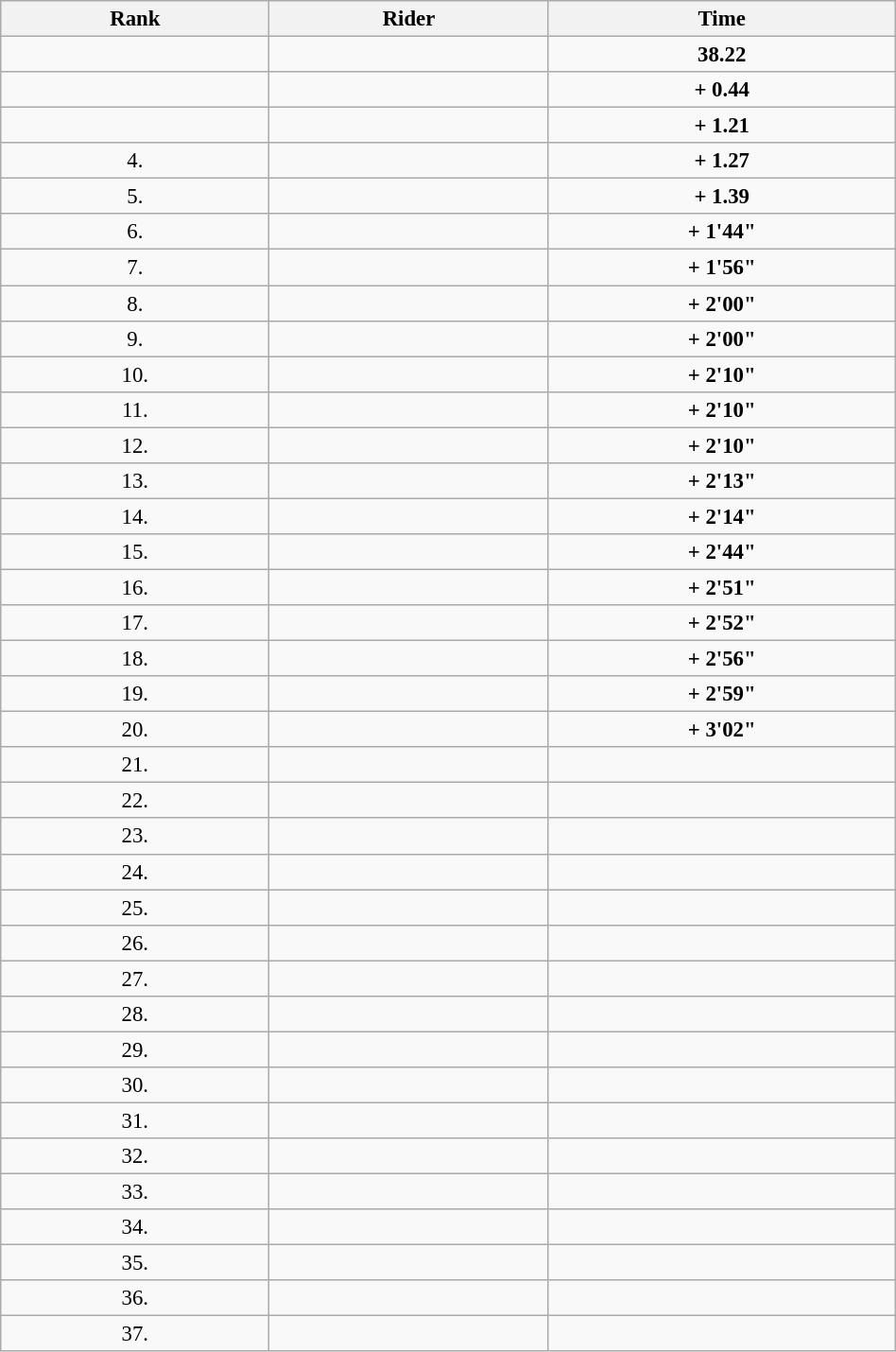<table class=wikitable style="font-size:95%" width="50%">
<tr>
<th>Rank</th>
<th>Rider</th>
<th>Time</th>
</tr>
<tr>
<td align="center"></td>
<td></td>
<td align="center"><strong>38.22</strong></td>
</tr>
<tr>
<td align="center"></td>
<td></td>
<td align="center"><strong>+ 0.44</strong></td>
</tr>
<tr>
<td align="center"></td>
<td></td>
<td align="center"><strong>+ 1.21</strong></td>
</tr>
<tr>
<td align="center">4.</td>
<td></td>
<td align="center"><strong>+ 1.27</strong></td>
</tr>
<tr>
<td align="center">5.</td>
<td></td>
<td align="center"><strong>+ 1.39</strong></td>
</tr>
<tr>
<td align="center">6.</td>
<td></td>
<td align="center"><strong>+ 1'44" </strong></td>
</tr>
<tr>
<td align="center">7.</td>
<td></td>
<td align="center"><strong>+ 1'56"</strong></td>
</tr>
<tr>
<td align="center">8.</td>
<td></td>
<td align="center"><strong>+ 2'00"</strong></td>
</tr>
<tr>
<td align="center">9.</td>
<td></td>
<td align="center"><strong>+ 2'00"</strong></td>
</tr>
<tr>
<td align="center">10.</td>
<td></td>
<td align="center"><strong>+ 2'10"</strong></td>
</tr>
<tr>
<td align="center">11.</td>
<td></td>
<td align="center"><strong>+ 2'10"</strong></td>
</tr>
<tr>
<td align="center">12.</td>
<td></td>
<td align="center"><strong>+ 2'10"</strong></td>
</tr>
<tr>
<td align="center">13.</td>
<td></td>
<td align="center"><strong>+ 2'13"</strong></td>
</tr>
<tr>
<td align="center">14.</td>
<td></td>
<td align="center"><strong>+ 2'14"</strong></td>
</tr>
<tr>
<td align="center">15.</td>
<td></td>
<td align="center"><strong>+ 2'44"</strong></td>
</tr>
<tr>
<td align="center">16.</td>
<td></td>
<td align="center"><strong>+ 2'51"</strong></td>
</tr>
<tr>
<td align="center">17.</td>
<td></td>
<td align="center"><strong>+ 2'52"</strong></td>
</tr>
<tr>
<td align="center">18.</td>
<td></td>
<td align="center"><strong>+ 2'56"</strong></td>
</tr>
<tr>
<td align="center">19.</td>
<td></td>
<td align="center"><strong>+ 2'59"</strong></td>
</tr>
<tr>
<td align="center">20.</td>
<td></td>
<td align="center"><strong>+ 3'02"</strong></td>
</tr>
<tr>
<td align="center">21.</td>
<td></td>
<td align="center"></td>
</tr>
<tr>
<td align="center">22.</td>
<td></td>
<td align="center"></td>
</tr>
<tr>
<td align="center">23.</td>
<td></td>
<td align="center"></td>
</tr>
<tr>
<td align="center">24.</td>
<td></td>
<td align="center"></td>
</tr>
<tr>
<td align="center">25.</td>
<td></td>
<td align="center"></td>
</tr>
<tr>
<td align="center">26.</td>
<td></td>
<td align="center"></td>
</tr>
<tr>
<td align="center">27.</td>
<td></td>
<td align="center"></td>
</tr>
<tr>
<td align="center">28.</td>
<td></td>
<td align="center"></td>
</tr>
<tr>
<td align="center">29.</td>
<td></td>
<td align="center"></td>
</tr>
<tr>
<td align="center">30.</td>
<td></td>
<td align="center"></td>
</tr>
<tr>
<td align="center">31.</td>
<td></td>
<td align="center"></td>
</tr>
<tr>
<td align="center">32.</td>
<td></td>
<td align="center"></td>
</tr>
<tr>
<td align="center">33.</td>
<td></td>
<td align="center"></td>
</tr>
<tr>
<td align="center">34.</td>
<td></td>
<td align="center"></td>
</tr>
<tr>
<td align="center">35.</td>
<td></td>
<td align="center"></td>
</tr>
<tr>
<td align="center">36.</td>
<td></td>
<td align="center"></td>
</tr>
<tr>
<td align="center">37.</td>
<td></td>
<td align="center"></td>
</tr>
</table>
